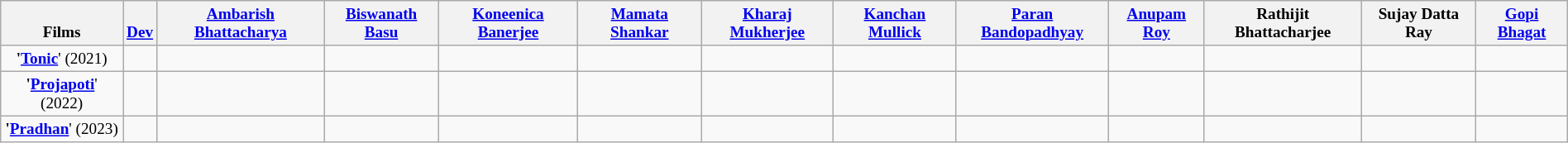<table class="wikitable" style="text-align:center;font-size:80%;width: 100%">
<tr style="vertical-align:bottom;">
<th>Films</th>
<th><a href='#'>Dev</a></th>
<th><a href='#'>Ambarish Bhattacharya</a></th>
<th><a href='#'>Biswanath Basu</a></th>
<th><a href='#'>Koneenica Banerjee</a></th>
<th><a href='#'>Mamata Shankar</a></th>
<th><a href='#'>Kharaj Mukherjee</a></th>
<th><a href='#'>Kanchan Mullick</a></th>
<th><a href='#'>Paran Bandopadhyay</a></th>
<th><a href='#'>Anupam Roy</a></th>
<th>Rathijit Bhattacharjee</th>
<th>Sujay Datta Ray</th>
<th><a href='#'>Gopi Bhagat</a></th>
</tr>
<tr>
<td><strong>'<a href='#'>Tonic</a></strong>' (2021)</td>
<td></td>
<td></td>
<td></td>
<td></td>
<td></td>
<td></td>
<td></td>
<td></td>
<td></td>
<td></td>
<td></td>
<td></td>
</tr>
<tr>
<td><strong>'<a href='#'>Projapoti</a></strong>' (2022)</td>
<td></td>
<td></td>
<td></td>
<td></td>
<td></td>
<td></td>
<td></td>
<td></td>
<td></td>
<td></td>
<td></td>
<td></td>
</tr>
<tr>
<td><strong>'<a href='#'>Pradhan</a></strong>' (2023)</td>
<td></td>
<td></td>
<td></td>
<td></td>
<td></td>
<td></td>
<td></td>
<td></td>
<td></td>
<td></td>
<td></td>
<td></td>
</tr>
</table>
